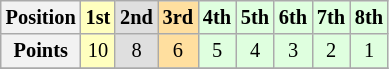<table class="wikitable sortable" style="font-size:85%">
<tr>
<th>Position</th>
<td style="background-color:#ffffbf"><strong>1st</strong></td>
<td style="background-color:#dfdfdf"><strong>2nd</strong></td>
<td style="background-color:#ffdf9f"><strong>3rd</strong></td>
<td style="background-color:#dfffdf"><strong>4th</strong></td>
<td style="background-color:#dfffdf"><strong>5th</strong></td>
<td style="background-color:#dfffdf"><strong>6th</strong></td>
<td style="background-color:#dfffdf"><strong>7th</strong></td>
<td style="background-color:#dfffdf"><strong>8th</strong></td>
</tr>
<tr>
<th>Points</th>
<td style="background-color:#ffffbf" align="center">10</td>
<td style="background-color:#dfdfdf" align="center">8</td>
<td style="background-color:#ffdf9f" align="center">6</td>
<td style="background-color:#dfffdf" align="center">5</td>
<td style="background-color:#dfffdf" align="center">4</td>
<td style="background-color:#dfffdf" align="center">3</td>
<td style="background-color:#dfffdf" align="center">2</td>
<td style="background-color:#dfffdf" align="center">1</td>
</tr>
<tr>
</tr>
</table>
